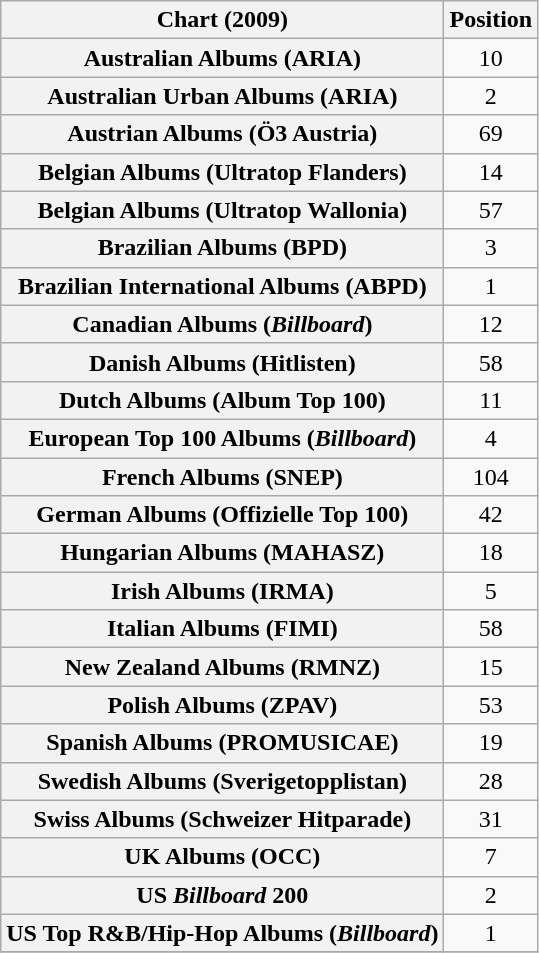<table class="wikitable sortable plainrowheaders" style="text-align:center;">
<tr>
<th scope="col">Chart (2009)</th>
<th scope="col">Position</th>
</tr>
<tr>
<th scope="row">Australian Albums (ARIA)</th>
<td>10</td>
</tr>
<tr>
<th scope="row">Australian Urban Albums (ARIA)</th>
<td>2</td>
</tr>
<tr>
<th scope="row">Austrian Albums (Ö3 Austria)</th>
<td>69</td>
</tr>
<tr>
<th scope="row">Belgian Albums (Ultratop Flanders)</th>
<td>14</td>
</tr>
<tr>
<th scope="row">Belgian Albums (Ultratop Wallonia)</th>
<td>57</td>
</tr>
<tr>
<th scope="row">Brazilian Albums (BPD)</th>
<td>3</td>
</tr>
<tr>
<th scope="row">Brazilian International Albums (ABPD)</th>
<td>1</td>
</tr>
<tr>
<th scope="row">Canadian Albums (<em>Billboard</em>)</th>
<td>12</td>
</tr>
<tr>
<th scope="row">Danish Albums (Hitlisten)</th>
<td>58</td>
</tr>
<tr>
<th scope="row">Dutch Albums (Album Top 100)</th>
<td>11</td>
</tr>
<tr>
<th scope="row">European Top 100 Albums (<em>Billboard</em>)</th>
<td>4</td>
</tr>
<tr>
<th scope="row">French Albums (SNEP)</th>
<td>104</td>
</tr>
<tr>
<th scope="row">German Albums (Offizielle Top 100)</th>
<td>42</td>
</tr>
<tr>
<th scope="row">Hungarian Albums (MAHASZ)</th>
<td>18</td>
</tr>
<tr>
<th scope="row">Irish Albums (IRMA)</th>
<td>5</td>
</tr>
<tr>
<th scope="row">Italian Albums (FIMI)</th>
<td>58</td>
</tr>
<tr>
<th scope="row">New Zealand Albums (RMNZ)</th>
<td>15</td>
</tr>
<tr>
<th scope="row">Polish Albums (ZPAV)</th>
<td>53</td>
</tr>
<tr>
<th scope="row">Spanish Albums (PROMUSICAE)</th>
<td>19</td>
</tr>
<tr>
<th scope="row">Swedish Albums (Sverigetopplistan)</th>
<td>28</td>
</tr>
<tr>
<th scope="row">Swiss Albums (Schweizer Hitparade)</th>
<td>31</td>
</tr>
<tr>
<th scope="row">UK Albums (OCC)</th>
<td>7</td>
</tr>
<tr>
<th scope="row">US <em>Billboard</em> 200</th>
<td>2</td>
</tr>
<tr>
<th scope="row">US Top R&B/Hip-Hop Albums (<em>Billboard</em>)</th>
<td>1</td>
</tr>
<tr>
</tr>
</table>
